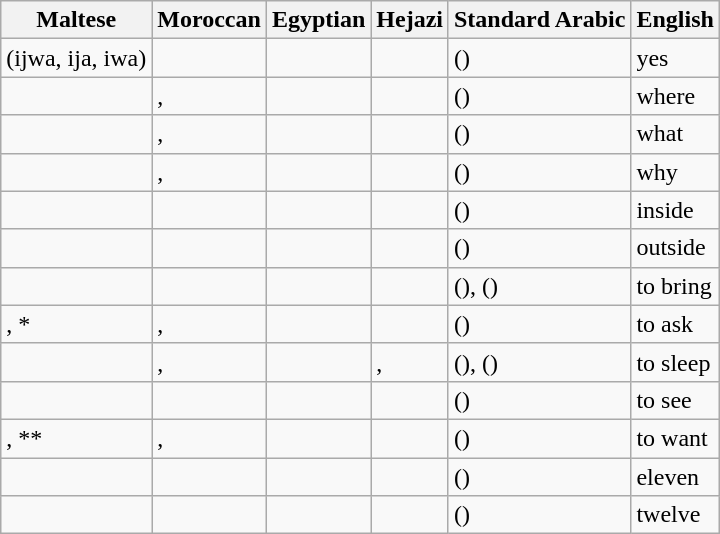<table class="wikitable">
<tr>
<th>Maltese</th>
<th>Moroccan</th>
<th>Egyptian</th>
<th>Hejazi</th>
<th>Standard Arabic</th>
<th>English</th>
</tr>
<tr>
<td> (ijwa, ija, iwa)</td>
<td></td>
<td></td>
<td></td>
<td> ()</td>
<td>yes</td>
</tr>
<tr>
<td></td>
<td>, </td>
<td></td>
<td></td>
<td> ()</td>
<td>where</td>
</tr>
<tr>
<td></td>
<td>, </td>
<td></td>
<td></td>
<td> ()</td>
<td>what</td>
</tr>
<tr>
<td></td>
<td>, </td>
<td></td>
<td></td>
<td> ()</td>
<td>why</td>
</tr>
<tr>
<td></td>
<td></td>
<td></td>
<td></td>
<td> ()</td>
<td>inside</td>
</tr>
<tr>
<td></td>
<td></td>
<td></td>
<td></td>
<td> ()</td>
<td>outside</td>
</tr>
<tr>
<td></td>
<td></td>
<td></td>
<td></td>
<td> (),  ()</td>
<td>to bring</td>
</tr>
<tr>
<td>, *</td>
<td>, </td>
<td></td>
<td></td>
<td> ()</td>
<td>to ask</td>
</tr>
<tr>
<td></td>
<td>, </td>
<td></td>
<td>, </td>
<td> (),  ()</td>
<td>to sleep</td>
</tr>
<tr>
<td></td>
<td></td>
<td></td>
<td></td>
<td> ()</td>
<td>to see</td>
</tr>
<tr>
<td>, **</td>
<td>, </td>
<td></td>
<td></td>
<td> ()</td>
<td>to want</td>
</tr>
<tr>
<td></td>
<td></td>
<td></td>
<td></td>
<td> ()</td>
<td>eleven</td>
</tr>
<tr>
<td></td>
<td></td>
<td></td>
<td></td>
<td> ()</td>
<td>twelve</td>
</tr>
</table>
